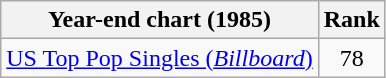<table class="wikitable sortable">
<tr>
<th>Year-end chart (1985)</th>
<th>Rank</th>
</tr>
<tr>
<td><a href='#'>US Top Pop Singles (<em>Billboard</em>)</a></td>
<td style="text-align:center;">78</td>
</tr>
</table>
